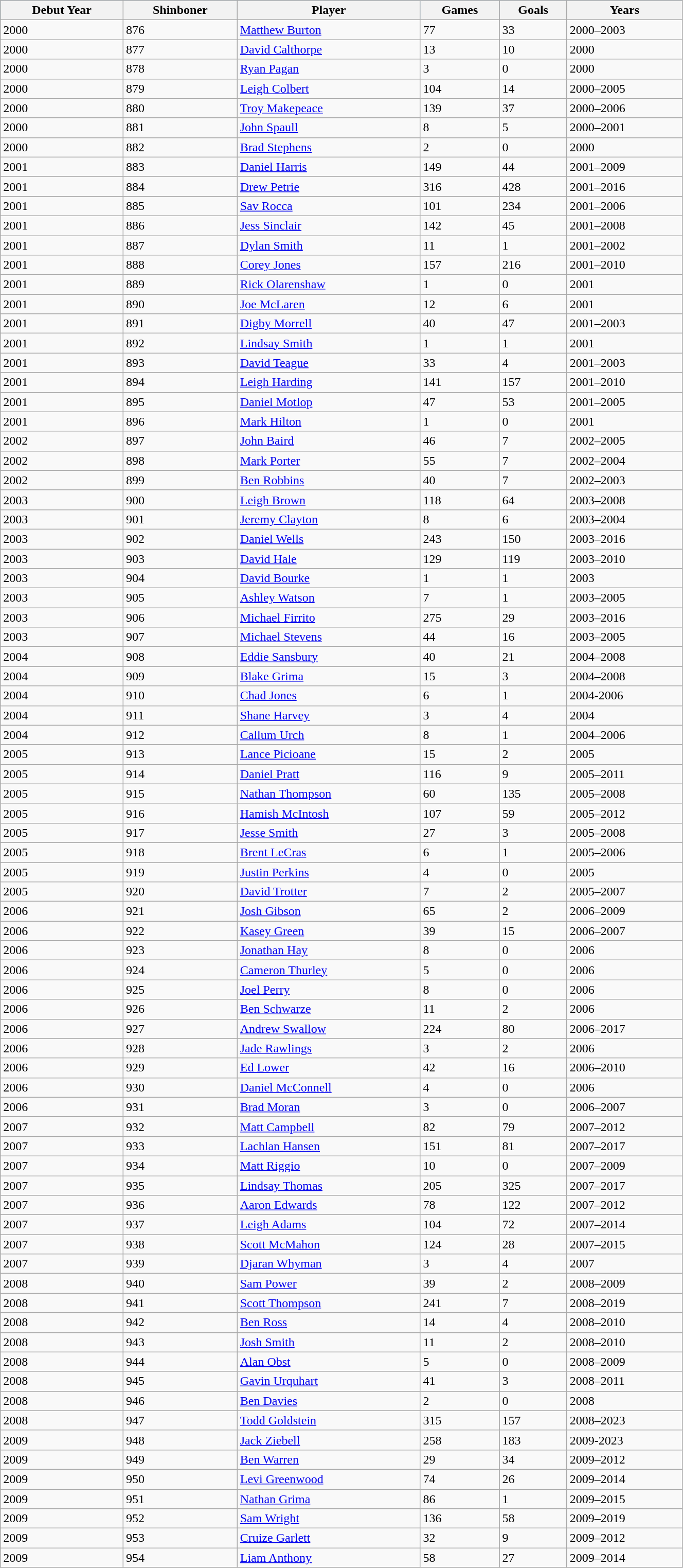<table class="wikitable" style="width:70%;">
<tr style="background:#87cefa;">
<th>Debut Year</th>
<th>Shinboner</th>
<th>Player</th>
<th>Games</th>
<th>Goals</th>
<th>Years</th>
</tr>
<tr>
<td>2000</td>
<td>876</td>
<td><a href='#'>Matthew Burton</a></td>
<td>77</td>
<td>33</td>
<td>2000–2003</td>
</tr>
<tr>
<td>2000</td>
<td>877</td>
<td><a href='#'>David Calthorpe</a></td>
<td>13</td>
<td>10</td>
<td>2000</td>
</tr>
<tr>
<td>2000</td>
<td>878</td>
<td><a href='#'>Ryan Pagan</a></td>
<td>3</td>
<td>0</td>
<td>2000</td>
</tr>
<tr>
<td>2000</td>
<td>879</td>
<td><a href='#'>Leigh Colbert</a></td>
<td>104</td>
<td>14</td>
<td>2000–2005</td>
</tr>
<tr>
<td>2000</td>
<td>880</td>
<td><a href='#'>Troy Makepeace</a></td>
<td>139</td>
<td>37</td>
<td>2000–2006</td>
</tr>
<tr>
<td>2000</td>
<td>881</td>
<td><a href='#'>John Spaull</a></td>
<td>8</td>
<td>5</td>
<td>2000–2001</td>
</tr>
<tr>
<td>2000</td>
<td>882</td>
<td><a href='#'>Brad Stephens</a></td>
<td>2</td>
<td>0</td>
<td>2000</td>
</tr>
<tr>
<td>2001</td>
<td>883</td>
<td><a href='#'>Daniel Harris</a></td>
<td>149</td>
<td>44</td>
<td>2001–2009</td>
</tr>
<tr>
<td>2001</td>
<td>884</td>
<td><a href='#'>Drew Petrie</a></td>
<td>316</td>
<td>428</td>
<td>2001–2016</td>
</tr>
<tr>
<td>2001</td>
<td>885</td>
<td><a href='#'>Sav Rocca</a></td>
<td>101</td>
<td>234</td>
<td>2001–2006</td>
</tr>
<tr>
<td>2001</td>
<td>886</td>
<td><a href='#'>Jess Sinclair</a></td>
<td>142</td>
<td>45</td>
<td>2001–2008</td>
</tr>
<tr>
<td>2001</td>
<td>887</td>
<td><a href='#'>Dylan Smith</a></td>
<td>11</td>
<td>1</td>
<td>2001–2002</td>
</tr>
<tr>
<td>2001</td>
<td>888</td>
<td><a href='#'>Corey Jones</a></td>
<td>157</td>
<td>216</td>
<td>2001–2010</td>
</tr>
<tr>
<td>2001</td>
<td>889</td>
<td><a href='#'>Rick Olarenshaw</a></td>
<td>1</td>
<td>0</td>
<td>2001</td>
</tr>
<tr>
<td>2001</td>
<td>890</td>
<td><a href='#'>Joe McLaren</a></td>
<td>12</td>
<td>6</td>
<td>2001</td>
</tr>
<tr>
<td>2001</td>
<td>891</td>
<td><a href='#'>Digby Morrell</a></td>
<td>40</td>
<td>47</td>
<td>2001–2003</td>
</tr>
<tr>
<td>2001</td>
<td>892</td>
<td><a href='#'>Lindsay Smith</a></td>
<td>1</td>
<td>1</td>
<td>2001</td>
</tr>
<tr>
<td>2001</td>
<td>893</td>
<td><a href='#'>David Teague</a></td>
<td>33</td>
<td>4</td>
<td>2001–2003</td>
</tr>
<tr>
<td>2001</td>
<td>894</td>
<td><a href='#'>Leigh Harding</a></td>
<td>141</td>
<td>157</td>
<td>2001–2010</td>
</tr>
<tr>
<td>2001</td>
<td>895</td>
<td><a href='#'>Daniel Motlop</a></td>
<td>47</td>
<td>53</td>
<td>2001–2005</td>
</tr>
<tr>
<td>2001</td>
<td>896</td>
<td><a href='#'>Mark Hilton</a></td>
<td>1</td>
<td>0</td>
<td>2001</td>
</tr>
<tr>
<td>2002</td>
<td>897</td>
<td><a href='#'>John Baird</a></td>
<td>46</td>
<td>7</td>
<td>2002–2005</td>
</tr>
<tr>
<td>2002</td>
<td>898</td>
<td><a href='#'>Mark Porter</a></td>
<td>55</td>
<td>7</td>
<td>2002–2004</td>
</tr>
<tr>
<td>2002</td>
<td>899</td>
<td><a href='#'>Ben Robbins</a></td>
<td>40</td>
<td>7</td>
<td>2002–2003</td>
</tr>
<tr>
<td>2003</td>
<td>900</td>
<td><a href='#'>Leigh Brown</a></td>
<td>118</td>
<td>64</td>
<td>2003–2008</td>
</tr>
<tr>
<td>2003</td>
<td>901</td>
<td><a href='#'>Jeremy Clayton</a></td>
<td>8</td>
<td>6</td>
<td>2003–2004</td>
</tr>
<tr>
<td>2003</td>
<td>902</td>
<td><a href='#'>Daniel Wells</a></td>
<td>243</td>
<td>150</td>
<td>2003–2016</td>
</tr>
<tr>
<td>2003</td>
<td>903</td>
<td><a href='#'>David Hale</a></td>
<td>129</td>
<td>119</td>
<td>2003–2010</td>
</tr>
<tr>
<td>2003</td>
<td>904</td>
<td><a href='#'>David Bourke</a></td>
<td>1</td>
<td>1</td>
<td>2003</td>
</tr>
<tr>
<td>2003</td>
<td>905</td>
<td><a href='#'>Ashley Watson</a></td>
<td>7</td>
<td>1</td>
<td>2003–2005</td>
</tr>
<tr>
<td>2003</td>
<td>906</td>
<td><a href='#'>Michael Firrito</a></td>
<td>275</td>
<td>29</td>
<td>2003–2016</td>
</tr>
<tr>
<td>2003</td>
<td>907</td>
<td><a href='#'>Michael Stevens</a></td>
<td>44</td>
<td>16</td>
<td>2003–2005</td>
</tr>
<tr>
<td>2004</td>
<td>908</td>
<td><a href='#'>Eddie Sansbury</a></td>
<td>40</td>
<td>21</td>
<td>2004–2008</td>
</tr>
<tr>
<td>2004</td>
<td>909</td>
<td><a href='#'>Blake Grima</a></td>
<td>15</td>
<td>3</td>
<td>2004–2008</td>
</tr>
<tr>
<td>2004</td>
<td>910</td>
<td><a href='#'>Chad Jones</a></td>
<td>6</td>
<td>1</td>
<td>2004-2006</td>
</tr>
<tr>
<td>2004</td>
<td>911</td>
<td><a href='#'>Shane Harvey</a></td>
<td>3</td>
<td>4</td>
<td>2004</td>
</tr>
<tr>
<td>2004</td>
<td>912</td>
<td><a href='#'>Callum Urch</a></td>
<td>8</td>
<td>1</td>
<td>2004–2006</td>
</tr>
<tr>
<td>2005</td>
<td>913</td>
<td><a href='#'>Lance Picioane</a></td>
<td>15</td>
<td>2</td>
<td>2005</td>
</tr>
<tr>
<td>2005</td>
<td>914</td>
<td><a href='#'>Daniel Pratt</a></td>
<td>116</td>
<td>9</td>
<td>2005–2011</td>
</tr>
<tr>
<td>2005</td>
<td>915</td>
<td><a href='#'>Nathan Thompson</a></td>
<td>60</td>
<td>135</td>
<td>2005–2008</td>
</tr>
<tr>
<td>2005</td>
<td>916</td>
<td><a href='#'>Hamish McIntosh</a></td>
<td>107</td>
<td>59</td>
<td>2005–2012</td>
</tr>
<tr>
<td>2005</td>
<td>917</td>
<td><a href='#'>Jesse Smith</a></td>
<td>27</td>
<td>3</td>
<td>2005–2008</td>
</tr>
<tr>
<td>2005</td>
<td>918</td>
<td><a href='#'>Brent LeCras</a></td>
<td>6</td>
<td>1</td>
<td>2005–2006</td>
</tr>
<tr>
<td>2005</td>
<td>919</td>
<td><a href='#'>Justin Perkins</a></td>
<td>4</td>
<td>0</td>
<td>2005</td>
</tr>
<tr>
<td>2005</td>
<td>920</td>
<td><a href='#'>David Trotter</a></td>
<td>7</td>
<td>2</td>
<td>2005–2007</td>
</tr>
<tr>
<td>2006</td>
<td>921</td>
<td><a href='#'>Josh Gibson</a></td>
<td>65</td>
<td>2</td>
<td>2006–2009</td>
</tr>
<tr>
<td>2006</td>
<td>922</td>
<td><a href='#'>Kasey Green</a></td>
<td>39</td>
<td>15</td>
<td>2006–2007</td>
</tr>
<tr>
<td>2006</td>
<td>923</td>
<td><a href='#'>Jonathan Hay</a></td>
<td>8</td>
<td>0</td>
<td>2006</td>
</tr>
<tr>
<td>2006</td>
<td>924</td>
<td><a href='#'>Cameron Thurley</a></td>
<td>5</td>
<td>0</td>
<td>2006</td>
</tr>
<tr>
<td>2006</td>
<td>925</td>
<td><a href='#'>Joel Perry</a></td>
<td>8</td>
<td>0</td>
<td>2006</td>
</tr>
<tr>
<td>2006</td>
<td>926</td>
<td><a href='#'>Ben Schwarze</a></td>
<td>11</td>
<td>2</td>
<td>2006</td>
</tr>
<tr>
<td>2006</td>
<td>927</td>
<td><a href='#'>Andrew Swallow</a></td>
<td>224</td>
<td>80</td>
<td>2006–2017</td>
</tr>
<tr>
<td>2006</td>
<td>928</td>
<td><a href='#'>Jade Rawlings</a></td>
<td>3</td>
<td>2</td>
<td>2006</td>
</tr>
<tr>
<td>2006</td>
<td>929</td>
<td><a href='#'>Ed Lower</a></td>
<td>42</td>
<td>16</td>
<td>2006–2010</td>
</tr>
<tr>
<td>2006</td>
<td>930</td>
<td><a href='#'>Daniel McConnell</a></td>
<td>4</td>
<td>0</td>
<td>2006</td>
</tr>
<tr>
<td>2006</td>
<td>931</td>
<td><a href='#'>Brad Moran</a></td>
<td>3</td>
<td>0</td>
<td>2006–2007</td>
</tr>
<tr>
<td>2007</td>
<td>932</td>
<td><a href='#'>Matt Campbell</a></td>
<td>82</td>
<td>79</td>
<td>2007–2012</td>
</tr>
<tr>
<td>2007</td>
<td>933</td>
<td><a href='#'>Lachlan Hansen</a></td>
<td>151</td>
<td>81</td>
<td>2007–2017</td>
</tr>
<tr>
<td>2007</td>
<td>934</td>
<td><a href='#'>Matt Riggio</a></td>
<td>10</td>
<td>0</td>
<td>2007–2009</td>
</tr>
<tr>
<td>2007</td>
<td>935</td>
<td><a href='#'>Lindsay Thomas</a></td>
<td>205</td>
<td>325</td>
<td>2007–2017</td>
</tr>
<tr>
<td>2007</td>
<td>936</td>
<td><a href='#'>Aaron Edwards</a></td>
<td>78</td>
<td>122</td>
<td>2007–2012</td>
</tr>
<tr>
<td>2007</td>
<td>937</td>
<td><a href='#'>Leigh Adams</a></td>
<td>104</td>
<td>72</td>
<td>2007–2014</td>
</tr>
<tr>
<td>2007</td>
<td>938</td>
<td><a href='#'>Scott McMahon</a></td>
<td>124</td>
<td>28</td>
<td>2007–2015</td>
</tr>
<tr>
<td>2007</td>
<td>939</td>
<td><a href='#'>Djaran Whyman</a></td>
<td>3</td>
<td>4</td>
<td>2007</td>
</tr>
<tr>
<td>2008</td>
<td>940</td>
<td><a href='#'>Sam Power</a></td>
<td>39</td>
<td>2</td>
<td>2008–2009</td>
</tr>
<tr>
<td>2008</td>
<td>941</td>
<td><a href='#'>Scott Thompson</a></td>
<td>241</td>
<td>7</td>
<td>2008–2019</td>
</tr>
<tr>
<td>2008</td>
<td>942</td>
<td><a href='#'>Ben Ross</a></td>
<td>14</td>
<td>4</td>
<td>2008–2010</td>
</tr>
<tr>
<td>2008</td>
<td>943</td>
<td><a href='#'>Josh Smith</a></td>
<td>11</td>
<td>2</td>
<td>2008–2010</td>
</tr>
<tr>
<td>2008</td>
<td>944</td>
<td><a href='#'>Alan Obst</a></td>
<td>5</td>
<td>0</td>
<td>2008–2009</td>
</tr>
<tr>
<td>2008</td>
<td>945</td>
<td><a href='#'>Gavin Urquhart</a></td>
<td>41</td>
<td>3</td>
<td>2008–2011</td>
</tr>
<tr>
<td>2008</td>
<td>946</td>
<td><a href='#'>Ben Davies</a></td>
<td>2</td>
<td>0</td>
<td>2008</td>
</tr>
<tr>
<td>2008</td>
<td>947</td>
<td><a href='#'>Todd Goldstein</a></td>
<td>315</td>
<td>157</td>
<td>2008–2023</td>
</tr>
<tr>
<td>2009</td>
<td>948</td>
<td><a href='#'>Jack Ziebell</a></td>
<td>258</td>
<td>183</td>
<td>2009-2023</td>
</tr>
<tr>
<td>2009</td>
<td>949</td>
<td><a href='#'>Ben Warren</a></td>
<td>29</td>
<td>34</td>
<td>2009–2012</td>
</tr>
<tr>
<td>2009</td>
<td>950</td>
<td><a href='#'>Levi Greenwood</a></td>
<td>74</td>
<td>26</td>
<td>2009–2014</td>
</tr>
<tr>
<td>2009</td>
<td>951</td>
<td><a href='#'>Nathan Grima</a></td>
<td>86</td>
<td>1</td>
<td>2009–2015</td>
</tr>
<tr>
<td>2009</td>
<td>952</td>
<td><a href='#'>Sam Wright</a></td>
<td>136</td>
<td>58</td>
<td>2009–2019</td>
</tr>
<tr>
<td>2009</td>
<td>953</td>
<td><a href='#'>Cruize Garlett</a></td>
<td>32</td>
<td>9</td>
<td>2009–2012</td>
</tr>
<tr>
<td>2009</td>
<td>954</td>
<td><a href='#'>Liam Anthony</a></td>
<td>58</td>
<td>27</td>
<td>2009–2014</td>
</tr>
</table>
